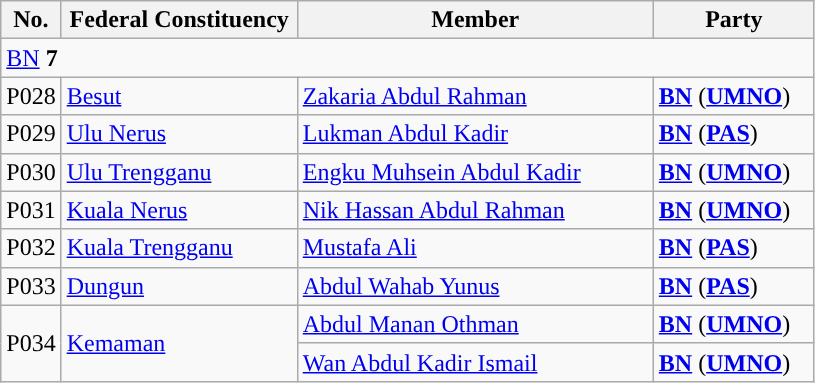<table class="wikitable sortable">
<tr>
<th style="width:30px;">No.</th>
<th style="width:150px;">Federal Constituency</th>
<th style="width:230px;">Member</th>
<th style="width:100px;">Party</th>
</tr>
<tr>
<td colspan="4"><a href='#'>BN</a> <strong>7</strong></td>
</tr>
<tr>
<td>P028</td>
<td><a href='#'>Besut</a></td>
<td><a href='#'>Zakaria Abdul Rahman</a></td>
<td><strong><a href='#'>BN</a></strong> (<strong><a href='#'>UMNO</a></strong>)</td>
</tr>
<tr>
<td>P029</td>
<td><a href='#'>Ulu Nerus</a></td>
<td><a href='#'>Lukman Abdul Kadir</a></td>
<td><strong><a href='#'>BN</a></strong> (<strong><a href='#'>PAS</a></strong>)</td>
</tr>
<tr>
<td>P030</td>
<td><a href='#'>Ulu Trengganu</a></td>
<td><a href='#'>Engku Muhsein Abdul Kadir</a></td>
<td><strong><a href='#'>BN</a></strong> (<strong><a href='#'>UMNO</a></strong>)</td>
</tr>
<tr>
<td>P031</td>
<td><a href='#'>Kuala Nerus</a></td>
<td><a href='#'>Nik Hassan Abdul Rahman</a></td>
<td><strong><a href='#'>BN</a></strong> (<strong><a href='#'>UMNO</a></strong>)</td>
</tr>
<tr>
<td>P032</td>
<td><a href='#'>Kuala Trengganu</a></td>
<td><a href='#'>Mustafa Ali</a></td>
<td><strong><a href='#'>BN</a></strong> (<strong><a href='#'>PAS</a></strong>)</td>
</tr>
<tr>
<td>P033</td>
<td><a href='#'>Dungun</a></td>
<td><a href='#'>Abdul Wahab Yunus</a></td>
<td><strong><a href='#'>BN</a></strong> (<strong><a href='#'>PAS</a></strong>)</td>
</tr>
<tr>
<td rowspan=2>P034</td>
<td rowspan=2><a href='#'>Kemaman</a></td>
<td><a href='#'>Abdul Manan Othman</a> </td>
<td><strong><a href='#'>BN</a></strong> (<strong><a href='#'>UMNO</a></strong>)</td>
</tr>
<tr>
<td><a href='#'>Wan Abdul Kadir Ismail</a> </td>
<td><strong><a href='#'>BN</a></strong> (<strong><a href='#'>UMNO</a></strong>)</td>
</tr>
</table>
